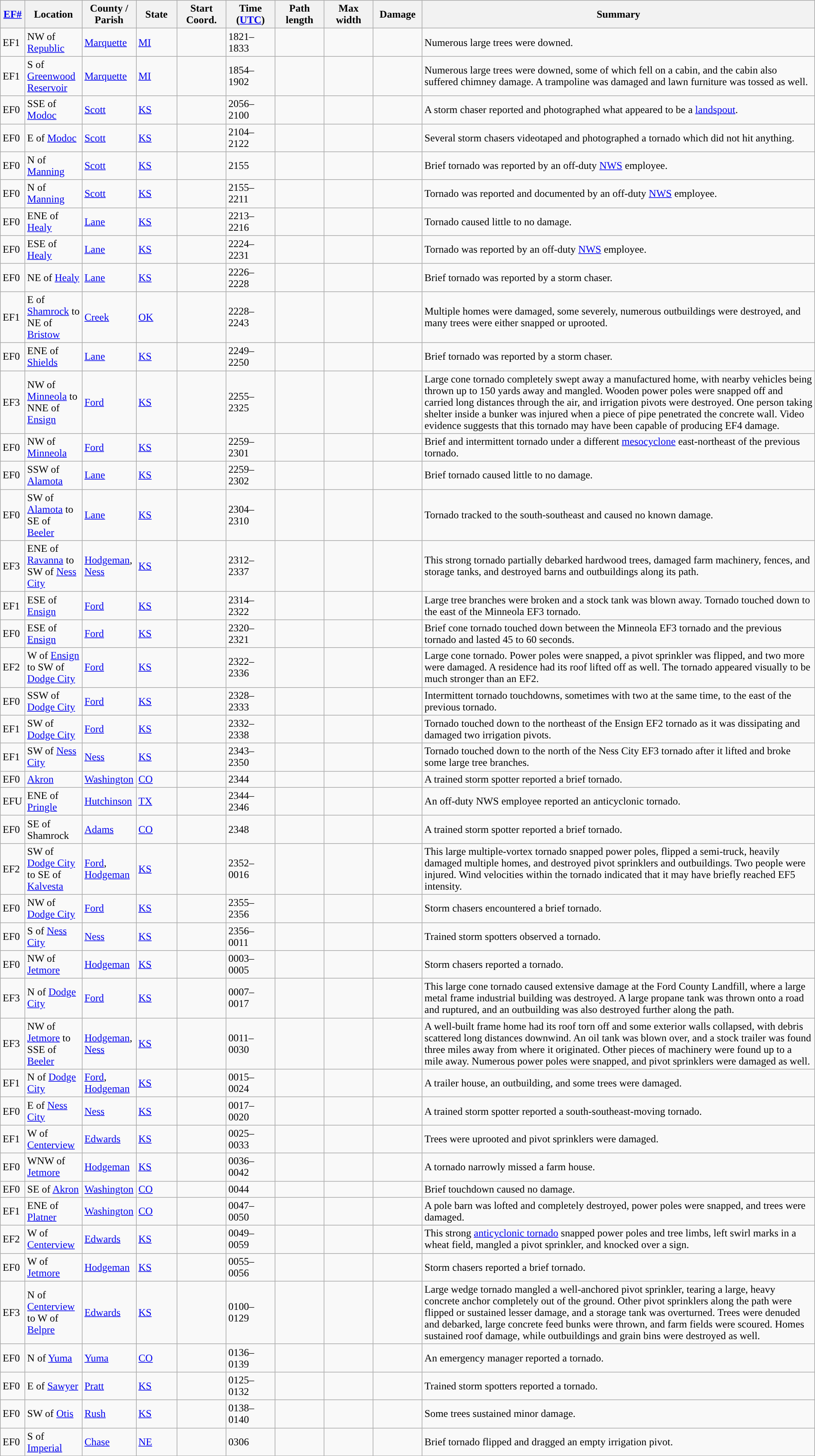<table class="wikitable sortable" style="width:100%;">
<tr>
<th scope="col" width="3%" align="center"><a href='#'>EF#</a></th>
<th scope="col" width="7%" align="center" class="unsortable">Location</th>
<th scope="col" width="6%" align="center" class="unsortable">County / Parish</th>
<th scope="col" width="5%" align="center">State</th>
<th scope="col" width="6%" align="center">Start Coord.</th>
<th scope="col" width="6%" align="center">Time (<a href='#'>UTC</a>)</th>
<th scope="col" width="6%" align="center">Path length</th>
<th scope="col" width="6%" align="center">Max width</th>
<th scope="col" width="6%" align="center">Damage</th>
<th scope="col" width="48%" class="unsortable" align="center">Summary</th>
</tr>
<tr>
<td>EF1</td>
<td>NW of <a href='#'>Republic</a></td>
<td><a href='#'>Marquette</a></td>
<td><a href='#'>MI</a></td>
<td></td>
<td>1821–1833</td>
<td></td>
<td></td>
<td></td>
<td>Numerous large trees were downed.</td>
</tr>
<tr>
<td>EF1</td>
<td>S of <a href='#'>Greenwood Reservoir</a></td>
<td><a href='#'>Marquette</a></td>
<td><a href='#'>MI</a></td>
<td></td>
<td>1854–1902</td>
<td></td>
<td></td>
<td></td>
<td>Numerous large trees were downed, some of which fell on a cabin, and the cabin also suffered chimney damage. A trampoline was damaged and lawn furniture was tossed as well.</td>
</tr>
<tr>
<td>EF0</td>
<td>SSE of <a href='#'>Modoc</a></td>
<td><a href='#'>Scott</a></td>
<td><a href='#'>KS</a></td>
<td></td>
<td>2056–2100</td>
<td></td>
<td></td>
<td></td>
<td>A storm chaser reported and photographed what appeared to be a <a href='#'>landspout</a>.</td>
</tr>
<tr>
<td>EF0</td>
<td>E of <a href='#'>Modoc</a></td>
<td><a href='#'>Scott</a></td>
<td><a href='#'>KS</a></td>
<td></td>
<td>2104–2122</td>
<td></td>
<td></td>
<td></td>
<td>Several storm chasers videotaped and photographed a tornado which did not hit anything.</td>
</tr>
<tr>
<td>EF0</td>
<td>N of <a href='#'>Manning</a></td>
<td><a href='#'>Scott</a></td>
<td><a href='#'>KS</a></td>
<td></td>
<td>2155</td>
<td></td>
<td></td>
<td></td>
<td>Brief tornado was reported by an off-duty <a href='#'>NWS</a> employee.</td>
</tr>
<tr>
<td>EF0</td>
<td>N of <a href='#'>Manning</a></td>
<td><a href='#'>Scott</a></td>
<td><a href='#'>KS</a></td>
<td></td>
<td>2155–2211</td>
<td></td>
<td></td>
<td></td>
<td>Tornado was reported and documented by an off-duty <a href='#'>NWS</a> employee.</td>
</tr>
<tr>
<td>EF0</td>
<td>ENE of <a href='#'>Healy</a></td>
<td><a href='#'>Lane</a></td>
<td><a href='#'>KS</a></td>
<td></td>
<td>2213–2216</td>
<td></td>
<td></td>
<td></td>
<td>Tornado caused little to no damage.</td>
</tr>
<tr>
<td>EF0</td>
<td>ESE of <a href='#'>Healy</a></td>
<td><a href='#'>Lane</a></td>
<td><a href='#'>KS</a></td>
<td></td>
<td>2224–2231</td>
<td></td>
<td></td>
<td></td>
<td>Tornado was reported by an off-duty <a href='#'>NWS</a> employee.</td>
</tr>
<tr>
<td>EF0</td>
<td>NE of <a href='#'>Healy</a></td>
<td><a href='#'>Lane</a></td>
<td><a href='#'>KS</a></td>
<td></td>
<td>2226–2228</td>
<td></td>
<td></td>
<td></td>
<td>Brief tornado was reported by a storm chaser.</td>
</tr>
<tr>
<td>EF1</td>
<td>E of <a href='#'>Shamrock</a> to NE of <a href='#'>Bristow</a></td>
<td><a href='#'>Creek</a></td>
<td><a href='#'>OK</a></td>
<td></td>
<td>2228–2243</td>
<td></td>
<td></td>
<td></td>
<td>Multiple homes were damaged, some severely, numerous outbuildings were destroyed, and many trees were either snapped or uprooted.</td>
</tr>
<tr>
<td>EF0</td>
<td>ENE of <a href='#'>Shields</a></td>
<td><a href='#'>Lane</a></td>
<td><a href='#'>KS</a></td>
<td></td>
<td>2249–2250</td>
<td></td>
<td></td>
<td></td>
<td>Brief tornado was reported by a storm chaser.</td>
</tr>
<tr>
<td>EF3</td>
<td>NW of <a href='#'>Minneola</a> to NNE of <a href='#'>Ensign</a></td>
<td><a href='#'>Ford</a></td>
<td><a href='#'>KS</a></td>
<td></td>
<td>2255–2325</td>
<td></td>
<td></td>
<td></td>
<td>Large cone tornado completely swept away a manufactured home, with nearby vehicles being thrown up to 150 yards away and mangled. Wooden power poles were snapped off and carried long distances through the air, and irrigation pivots were destroyed. One person taking shelter inside a bunker was injured when a piece of pipe penetrated the concrete wall. Video evidence suggests that this tornado may have been capable of producing EF4 damage.</td>
</tr>
<tr>
<td>EF0</td>
<td>NW of <a href='#'>Minneola</a></td>
<td><a href='#'>Ford</a></td>
<td><a href='#'>KS</a></td>
<td></td>
<td>2259–2301</td>
<td></td>
<td></td>
<td></td>
<td>Brief and intermittent tornado under a different <a href='#'>mesocyclone</a> east-northeast of the previous tornado.</td>
</tr>
<tr>
<td>EF0</td>
<td>SSW of <a href='#'>Alamota</a></td>
<td><a href='#'>Lane</a></td>
<td><a href='#'>KS</a></td>
<td></td>
<td>2259–2302</td>
<td></td>
<td></td>
<td></td>
<td>Brief tornado caused little to no damage.</td>
</tr>
<tr>
<td>EF0</td>
<td>SW of <a href='#'>Alamota</a> to SE of <a href='#'>Beeler</a></td>
<td><a href='#'>Lane</a></td>
<td><a href='#'>KS</a></td>
<td></td>
<td>2304–2310</td>
<td></td>
<td></td>
<td></td>
<td>Tornado tracked to the south-southeast and caused no known damage.</td>
</tr>
<tr>
<td>EF3</td>
<td>ENE of <a href='#'>Ravanna</a> to SW of <a href='#'>Ness City</a></td>
<td><a href='#'>Hodgeman</a>, <a href='#'>Ness</a></td>
<td><a href='#'>KS</a></td>
<td></td>
<td>2312–2337</td>
<td></td>
<td></td>
<td></td>
<td>This strong tornado partially debarked hardwood trees, damaged farm machinery, fences, and storage tanks, and destroyed barns and outbuildings along its path.</td>
</tr>
<tr>
<td>EF1</td>
<td>ESE of <a href='#'>Ensign</a></td>
<td><a href='#'>Ford</a></td>
<td><a href='#'>KS</a></td>
<td></td>
<td>2314–2322</td>
<td></td>
<td></td>
<td></td>
<td>Large tree branches were broken and a stock tank was blown away. Tornado touched down to the east of the Minneola EF3 tornado.</td>
</tr>
<tr>
<td>EF0</td>
<td>ESE of <a href='#'>Ensign</a></td>
<td><a href='#'>Ford</a></td>
<td><a href='#'>KS</a></td>
<td></td>
<td>2320–2321</td>
<td></td>
<td></td>
<td></td>
<td>Brief cone tornado touched down between the Minneola EF3 tornado and the previous tornado and lasted 45 to 60 seconds.</td>
</tr>
<tr>
<td>EF2</td>
<td>W of <a href='#'>Ensign</a> to SW of <a href='#'>Dodge City</a></td>
<td><a href='#'>Ford</a></td>
<td><a href='#'>KS</a></td>
<td></td>
<td>2322–2336</td>
<td></td>
<td></td>
<td></td>
<td>Large cone tornado. Power poles were snapped, a pivot sprinkler was flipped, and two more were damaged. A residence had its roof lifted off as well. The tornado appeared visually to be much stronger than an EF2.</td>
</tr>
<tr>
<td>EF0</td>
<td>SSW of <a href='#'>Dodge City</a></td>
<td><a href='#'>Ford</a></td>
<td><a href='#'>KS</a></td>
<td></td>
<td>2328–2333</td>
<td></td>
<td></td>
<td></td>
<td>Intermittent tornado touchdowns, sometimes with two at the same time, to the east of the previous tornado.</td>
</tr>
<tr>
<td>EF1</td>
<td>SW of <a href='#'>Dodge City</a></td>
<td><a href='#'>Ford</a></td>
<td><a href='#'>KS</a></td>
<td></td>
<td>2332–2338</td>
<td></td>
<td></td>
<td></td>
<td>Tornado touched down to the northeast of the Ensign EF2 tornado as it was dissipating and damaged two irrigation pivots.</td>
</tr>
<tr>
<td>EF1</td>
<td>SW of <a href='#'>Ness City</a></td>
<td><a href='#'>Ness</a></td>
<td><a href='#'>KS</a></td>
<td></td>
<td>2343–2350</td>
<td></td>
<td></td>
<td></td>
<td>Tornado touched down to the north of the Ness City EF3 tornado after it lifted and broke some large tree branches.</td>
</tr>
<tr>
<td>EF0</td>
<td><a href='#'>Akron</a></td>
<td><a href='#'>Washington</a></td>
<td><a href='#'>CO</a></td>
<td></td>
<td>2344</td>
<td></td>
<td></td>
<td></td>
<td>A trained storm spotter reported a brief tornado.</td>
</tr>
<tr>
<td>EFU</td>
<td>ENE of <a href='#'>Pringle</a></td>
<td><a href='#'>Hutchinson</a></td>
<td><a href='#'>TX</a></td>
<td></td>
<td>2344–2346</td>
<td></td>
<td></td>
<td></td>
<td>An off-duty NWS employee reported an anticyclonic tornado.</td>
</tr>
<tr>
<td>EF0</td>
<td>SE of Shamrock</td>
<td><a href='#'>Adams</a></td>
<td><a href='#'>CO</a></td>
<td></td>
<td>2348</td>
<td></td>
<td></td>
<td></td>
<td>A trained storm spotter reported a brief tornado.</td>
</tr>
<tr>
<td>EF2</td>
<td>SW of <a href='#'>Dodge City</a> to SE of <a href='#'>Kalvesta</a></td>
<td><a href='#'>Ford</a>, <a href='#'>Hodgeman</a></td>
<td><a href='#'>KS</a></td>
<td></td>
<td>2352–0016</td>
<td></td>
<td></td>
<td></td>
<td>This large multiple-vortex tornado snapped power poles, flipped a semi-truck, heavily damaged multiple homes, and destroyed pivot sprinklers and outbuildings. Two people were injured. Wind velocities within the tornado indicated that it may have briefly reached EF5 intensity.</td>
</tr>
<tr>
<td>EF0</td>
<td>NW of <a href='#'>Dodge City</a></td>
<td><a href='#'>Ford</a></td>
<td><a href='#'>KS</a></td>
<td></td>
<td>2355–2356</td>
<td></td>
<td></td>
<td></td>
<td>Storm chasers encountered a brief tornado.</td>
</tr>
<tr>
<td>EF0</td>
<td>S of <a href='#'>Ness City</a></td>
<td><a href='#'>Ness</a></td>
<td><a href='#'>KS</a></td>
<td></td>
<td>2356–0011</td>
<td></td>
<td></td>
<td></td>
<td>Trained storm spotters observed a tornado.</td>
</tr>
<tr>
<td>EF0</td>
<td>NW of <a href='#'>Jetmore</a></td>
<td><a href='#'>Hodgeman</a></td>
<td><a href='#'>KS</a></td>
<td></td>
<td>0003–0005</td>
<td></td>
<td></td>
<td></td>
<td>Storm chasers reported a tornado.</td>
</tr>
<tr>
<td>EF3</td>
<td>N of <a href='#'>Dodge City</a></td>
<td><a href='#'>Ford</a></td>
<td><a href='#'>KS</a></td>
<td></td>
<td>0007–0017</td>
<td></td>
<td></td>
<td></td>
<td>This large cone tornado caused extensive damage at the Ford County Landfill, where a large metal frame industrial building was destroyed. A large propane tank was thrown onto a road and ruptured, and an outbuilding was also destroyed further along the path.</td>
</tr>
<tr>
<td>EF3</td>
<td>NW of <a href='#'>Jetmore</a> to SSE of <a href='#'>Beeler</a></td>
<td><a href='#'>Hodgeman</a>, <a href='#'>Ness</a></td>
<td><a href='#'>KS</a></td>
<td></td>
<td>0011–0030</td>
<td></td>
<td></td>
<td></td>
<td>A well-built frame home had its roof torn off and some exterior walls collapsed, with debris scattered long distances downwind. An oil tank was blown over, and a stock trailer was found three miles away from where it originated. Other pieces of machinery were found up to a mile away. Numerous power poles were snapped, and pivot sprinklers were damaged as well.</td>
</tr>
<tr>
<td>EF1</td>
<td>N of <a href='#'>Dodge City</a></td>
<td><a href='#'>Ford</a>, <a href='#'>Hodgeman</a></td>
<td><a href='#'>KS</a></td>
<td></td>
<td>0015–0024</td>
<td></td>
<td></td>
<td></td>
<td>A trailer house, an outbuilding, and some trees were damaged.</td>
</tr>
<tr>
<td>EF0</td>
<td>E of <a href='#'>Ness City</a></td>
<td><a href='#'>Ness</a></td>
<td><a href='#'>KS</a></td>
<td></td>
<td>0017–0020</td>
<td></td>
<td></td>
<td></td>
<td>A trained storm spotter reported a south-southeast-moving tornado.</td>
</tr>
<tr>
<td>EF1</td>
<td>W of <a href='#'>Centerview</a></td>
<td><a href='#'>Edwards</a></td>
<td><a href='#'>KS</a></td>
<td></td>
<td>0025–0033</td>
<td></td>
<td></td>
<td></td>
<td>Trees were uprooted and pivot sprinklers were damaged.</td>
</tr>
<tr>
<td>EF0</td>
<td>WNW of <a href='#'>Jetmore</a></td>
<td><a href='#'>Hodgeman</a></td>
<td><a href='#'>KS</a></td>
<td></td>
<td>0036–0042</td>
<td></td>
<td></td>
<td></td>
<td>A tornado narrowly missed a farm house.</td>
</tr>
<tr>
<td>EF0</td>
<td>SE of <a href='#'>Akron</a></td>
<td><a href='#'>Washington</a></td>
<td><a href='#'>CO</a></td>
<td></td>
<td>0044</td>
<td></td>
<td></td>
<td></td>
<td>Brief touchdown caused no damage.</td>
</tr>
<tr>
<td>EF1</td>
<td>ENE of <a href='#'>Platner</a></td>
<td><a href='#'>Washington</a></td>
<td><a href='#'>CO</a></td>
<td></td>
<td>0047–0050</td>
<td></td>
<td></td>
<td></td>
<td>A pole barn was lofted and completely destroyed, power poles were snapped, and trees were damaged.</td>
</tr>
<tr>
<td>EF2</td>
<td>W of <a href='#'>Centerview</a></td>
<td><a href='#'>Edwards</a></td>
<td><a href='#'>KS</a></td>
<td></td>
<td>0049–0059</td>
<td></td>
<td></td>
<td></td>
<td>This strong <a href='#'>anticyclonic tornado</a> snapped power poles and tree limbs, left swirl marks in a wheat field, mangled a pivot sprinkler, and knocked over a sign.</td>
</tr>
<tr>
<td>EF0</td>
<td>W of <a href='#'>Jetmore</a></td>
<td><a href='#'>Hodgeman</a></td>
<td><a href='#'>KS</a></td>
<td></td>
<td>0055–0056</td>
<td></td>
<td></td>
<td></td>
<td>Storm chasers reported a brief tornado.</td>
</tr>
<tr>
<td>EF3</td>
<td>N of <a href='#'>Centerview</a> to W of <a href='#'>Belpre</a></td>
<td><a href='#'>Edwards</a></td>
<td><a href='#'>KS</a></td>
<td></td>
<td>0100–0129</td>
<td></td>
<td></td>
<td></td>
<td>Large wedge tornado mangled a well-anchored pivot sprinkler, tearing a large, heavy concrete anchor completely out of the ground. Other pivot sprinklers along the path were flipped or sustained lesser damage, and a storage tank was overturned. Trees were denuded and debarked, large concrete feed bunks were thrown, and farm fields were scoured. Homes sustained roof damage, while outbuildings and grain bins were destroyed as well.</td>
</tr>
<tr>
<td>EF0</td>
<td>N of <a href='#'>Yuma</a></td>
<td><a href='#'>Yuma</a></td>
<td><a href='#'>CO</a></td>
<td></td>
<td>0136–0139</td>
<td></td>
<td></td>
<td></td>
<td>An emergency manager reported a tornado.</td>
</tr>
<tr>
<td>EF0</td>
<td>E of <a href='#'>Sawyer</a></td>
<td><a href='#'>Pratt</a></td>
<td><a href='#'>KS</a></td>
<td></td>
<td>0125–0132</td>
<td></td>
<td></td>
<td></td>
<td>Trained storm spotters reported a tornado.</td>
</tr>
<tr>
<td>EF0</td>
<td>SW of <a href='#'>Otis</a></td>
<td><a href='#'>Rush</a></td>
<td><a href='#'>KS</a></td>
<td></td>
<td>0138–0140</td>
<td></td>
<td></td>
<td></td>
<td>Some trees sustained minor damage.</td>
</tr>
<tr>
<td>EF0</td>
<td>S of <a href='#'>Imperial</a></td>
<td><a href='#'>Chase</a></td>
<td><a href='#'>NE</a></td>
<td></td>
<td>0306</td>
<td></td>
<td></td>
<td></td>
<td>Brief tornado flipped and dragged an empty irrigation pivot.</td>
</tr>
<tr>
</tr>
</table>
